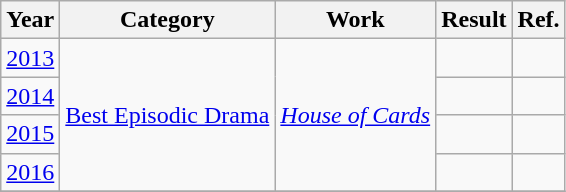<table class="wikitable plainrowheaders">
<tr>
<th scope="col">Year</th>
<th scope="col">Category</th>
<th scope="col">Work</th>
<th scope="col">Result</th>
<th scope="col">Ref.</th>
</tr>
<tr>
<td style="text-align:center"><a href='#'>2013</a></td>
<td rowspan="4"><a href='#'>Best Episodic Drama</a></td>
<td rowspan="4"><em><a href='#'>House of Cards</a></em></td>
<td></td>
<td style="text-align:center"></td>
</tr>
<tr>
<td style="text-align:center"><a href='#'>2014</a></td>
<td></td>
<td style="text-align:center"></td>
</tr>
<tr>
<td style="text-align:center"><a href='#'>2015</a></td>
<td></td>
<td style="text-align:center"></td>
</tr>
<tr>
<td style="text-align:center"><a href='#'>2016</a></td>
<td></td>
<td style="text-align:center"></td>
</tr>
<tr>
</tr>
</table>
